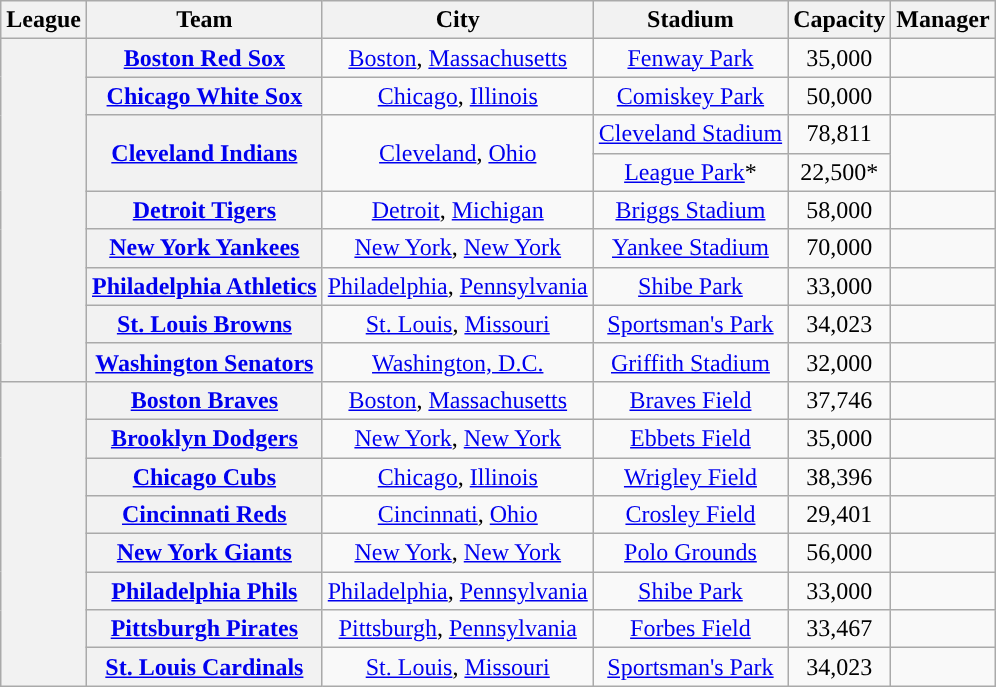<table class="wikitable sortable plainrowheaders" style="text-align:center;">
<tr>
<th scope="col">League</th>
<th scope="col">Team</th>
<th scope="col">City</th>
<th scope="col">Stadium</th>
<th scope="col">Capacity</th>
<th scope="col">Manager</th>
</tr>
<tr>
<th rowspan="9"></th>
<th scope="row"><a href='#'>Boston Red Sox</a></th>
<td><a href='#'>Boston</a>, <a href='#'>Massachusetts</a></td>
<td><a href='#'>Fenway Park</a></td>
<td>35,000</td>
<td></td>
</tr>
<tr>
<th scope="row"><a href='#'>Chicago White Sox</a></th>
<td><a href='#'>Chicago</a>, <a href='#'>Illinois</a></td>
<td><a href='#'>Comiskey Park</a></td>
<td>50,000</td>
<td></td>
</tr>
<tr>
<th rowspan="2" scope="row"><a href='#'>Cleveland Indians</a></th>
<td rowspan="2"><a href='#'>Cleveland</a>, <a href='#'>Ohio</a></td>
<td><a href='#'>Cleveland Stadium</a></td>
<td>78,811</td>
<td rowspan="2"></td>
</tr>
<tr>
<td><a href='#'>League Park</a>*</td>
<td>22,500*</td>
</tr>
<tr>
<th scope="row"><a href='#'>Detroit Tigers</a></th>
<td><a href='#'>Detroit</a>, <a href='#'>Michigan</a></td>
<td><a href='#'>Briggs Stadium</a></td>
<td>58,000</td>
<td></td>
</tr>
<tr>
<th scope="row"><a href='#'>New York Yankees</a></th>
<td><a href='#'>New York</a>, <a href='#'>New York</a></td>
<td><a href='#'>Yankee Stadium</a></td>
<td>70,000</td>
<td></td>
</tr>
<tr>
<th scope="row"><a href='#'>Philadelphia Athletics</a></th>
<td><a href='#'>Philadelphia</a>, <a href='#'>Pennsylvania</a></td>
<td><a href='#'>Shibe Park</a></td>
<td>33,000</td>
<td></td>
</tr>
<tr>
<th scope="row"><a href='#'>St. Louis Browns</a></th>
<td><a href='#'>St. Louis</a>, <a href='#'>Missouri</a></td>
<td><a href='#'>Sportsman's Park</a></td>
<td>34,023</td>
<td></td>
</tr>
<tr>
<th scope="row"><a href='#'>Washington Senators</a></th>
<td><a href='#'>Washington, D.C.</a></td>
<td><a href='#'>Griffith Stadium</a></td>
<td>32,000</td>
<td></td>
</tr>
<tr>
<th rowspan="8"></th>
<th scope="row"><a href='#'>Boston Braves</a></th>
<td><a href='#'>Boston</a>, <a href='#'>Massachusetts</a></td>
<td><a href='#'>Braves Field</a></td>
<td>37,746</td>
<td></td>
</tr>
<tr>
<th scope="row"><a href='#'>Brooklyn Dodgers</a></th>
<td><a href='#'>New York</a>, <a href='#'>New York</a></td>
<td><a href='#'>Ebbets Field</a></td>
<td>35,000</td>
<td></td>
</tr>
<tr>
<th scope="row"><a href='#'>Chicago Cubs</a></th>
<td><a href='#'>Chicago</a>, <a href='#'>Illinois</a></td>
<td><a href='#'>Wrigley Field</a></td>
<td>38,396</td>
<td></td>
</tr>
<tr>
<th scope="row"><a href='#'>Cincinnati Reds</a></th>
<td><a href='#'>Cincinnati</a>, <a href='#'>Ohio</a></td>
<td><a href='#'>Crosley Field</a></td>
<td>29,401</td>
<td></td>
</tr>
<tr>
<th scope="row"><a href='#'>New York Giants</a></th>
<td><a href='#'>New York</a>, <a href='#'>New York</a></td>
<td><a href='#'>Polo Grounds</a></td>
<td>56,000</td>
<td></td>
</tr>
<tr>
<th scope="row"><a href='#'>Philadelphia Phils</a></th>
<td><a href='#'>Philadelphia</a>, <a href='#'>Pennsylvania</a></td>
<td><a href='#'>Shibe Park</a></td>
<td>33,000</td>
<td></td>
</tr>
<tr>
<th scope="row"><a href='#'>Pittsburgh Pirates</a></th>
<td><a href='#'>Pittsburgh</a>, <a href='#'>Pennsylvania</a></td>
<td><a href='#'>Forbes Field</a></td>
<td>33,467</td>
<td></td>
</tr>
<tr>
<th scope="row"><a href='#'>St. Louis Cardinals</a></th>
<td><a href='#'>St. Louis</a>, <a href='#'>Missouri</a></td>
<td><a href='#'>Sportsman's Park</a></td>
<td>34,023</td>
<td></td>
</tr>
</table>
